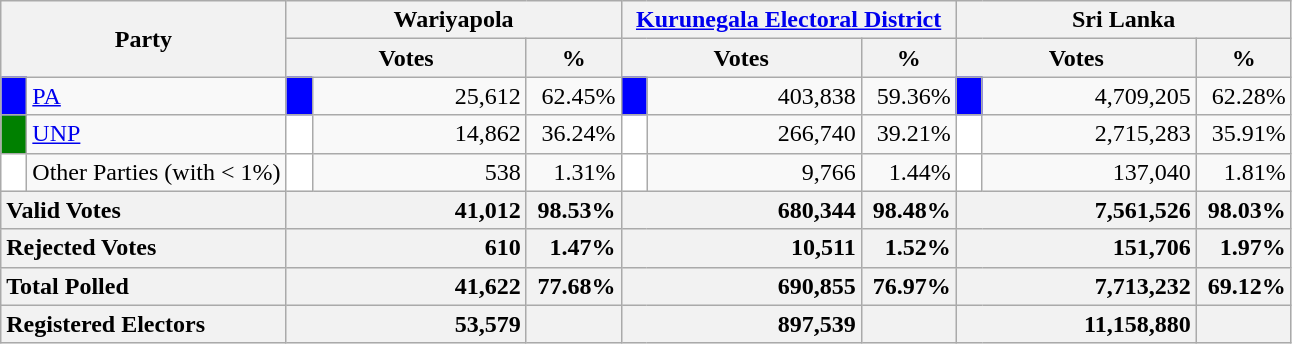<table class="wikitable">
<tr>
<th colspan="2" width="144px"rowspan="2">Party</th>
<th colspan="3" width="216px">Wariyapola</th>
<th colspan="3" width="216px"><a href='#'>Kurunegala Electoral District</a></th>
<th colspan="3" width="216px">Sri Lanka</th>
</tr>
<tr>
<th colspan="2" width="144px">Votes</th>
<th>%</th>
<th colspan="2" width="144px">Votes</th>
<th>%</th>
<th colspan="2" width="144px">Votes</th>
<th>%</th>
</tr>
<tr>
<td style="background-color:blue;" width="10px"></td>
<td style="text-align:left;"><a href='#'>PA</a></td>
<td style="background-color:blue;" width="10px"></td>
<td style="text-align:right;">25,612</td>
<td style="text-align:right;">62.45%</td>
<td style="background-color:blue;" width="10px"></td>
<td style="text-align:right;">403,838</td>
<td style="text-align:right;">59.36%</td>
<td style="background-color:blue;" width="10px"></td>
<td style="text-align:right;">4,709,205</td>
<td style="text-align:right;">62.28%</td>
</tr>
<tr>
<td style="background-color:green;" width="10px"></td>
<td style="text-align:left;"><a href='#'>UNP</a></td>
<td style="background-color:white;" width="10px"></td>
<td style="text-align:right;">14,862</td>
<td style="text-align:right;">36.24%</td>
<td style="background-color:white;" width="10px"></td>
<td style="text-align:right;">266,740</td>
<td style="text-align:right;">39.21%</td>
<td style="background-color:white;" width="10px"></td>
<td style="text-align:right;">2,715,283</td>
<td style="text-align:right;">35.91%</td>
</tr>
<tr>
<td style="background-color:white;" width="10px"></td>
<td style="text-align:left;">Other Parties (with < 1%)</td>
<td style="background-color:white;" width="10px"></td>
<td style="text-align:right;">538</td>
<td style="text-align:right;">1.31%</td>
<td style="background-color:white;" width="10px"></td>
<td style="text-align:right;">9,766</td>
<td style="text-align:right;">1.44%</td>
<td style="background-color:white;" width="10px"></td>
<td style="text-align:right;">137,040</td>
<td style="text-align:right;">1.81%</td>
</tr>
<tr>
<th colspan="2" width="144px"style="text-align:left;">Valid Votes</th>
<th style="text-align:right;"colspan="2" width="144px">41,012</th>
<th style="text-align:right;">98.53%</th>
<th style="text-align:right;"colspan="2" width="144px">680,344</th>
<th style="text-align:right;">98.48%</th>
<th style="text-align:right;"colspan="2" width="144px">7,561,526</th>
<th style="text-align:right;">98.03%</th>
</tr>
<tr>
<th colspan="2" width="144px"style="text-align:left;">Rejected Votes</th>
<th style="text-align:right;"colspan="2" width="144px">610</th>
<th style="text-align:right;">1.47%</th>
<th style="text-align:right;"colspan="2" width="144px">10,511</th>
<th style="text-align:right;">1.52%</th>
<th style="text-align:right;"colspan="2" width="144px">151,706</th>
<th style="text-align:right;">1.97%</th>
</tr>
<tr>
<th colspan="2" width="144px"style="text-align:left;">Total Polled</th>
<th style="text-align:right;"colspan="2" width="144px">41,622</th>
<th style="text-align:right;">77.68%</th>
<th style="text-align:right;"colspan="2" width="144px">690,855</th>
<th style="text-align:right;">76.97%</th>
<th style="text-align:right;"colspan="2" width="144px">7,713,232</th>
<th style="text-align:right;">69.12%</th>
</tr>
<tr>
<th colspan="2" width="144px"style="text-align:left;">Registered Electors</th>
<th style="text-align:right;"colspan="2" width="144px">53,579</th>
<th></th>
<th style="text-align:right;"colspan="2" width="144px">897,539</th>
<th></th>
<th style="text-align:right;"colspan="2" width="144px">11,158,880</th>
<th></th>
</tr>
</table>
